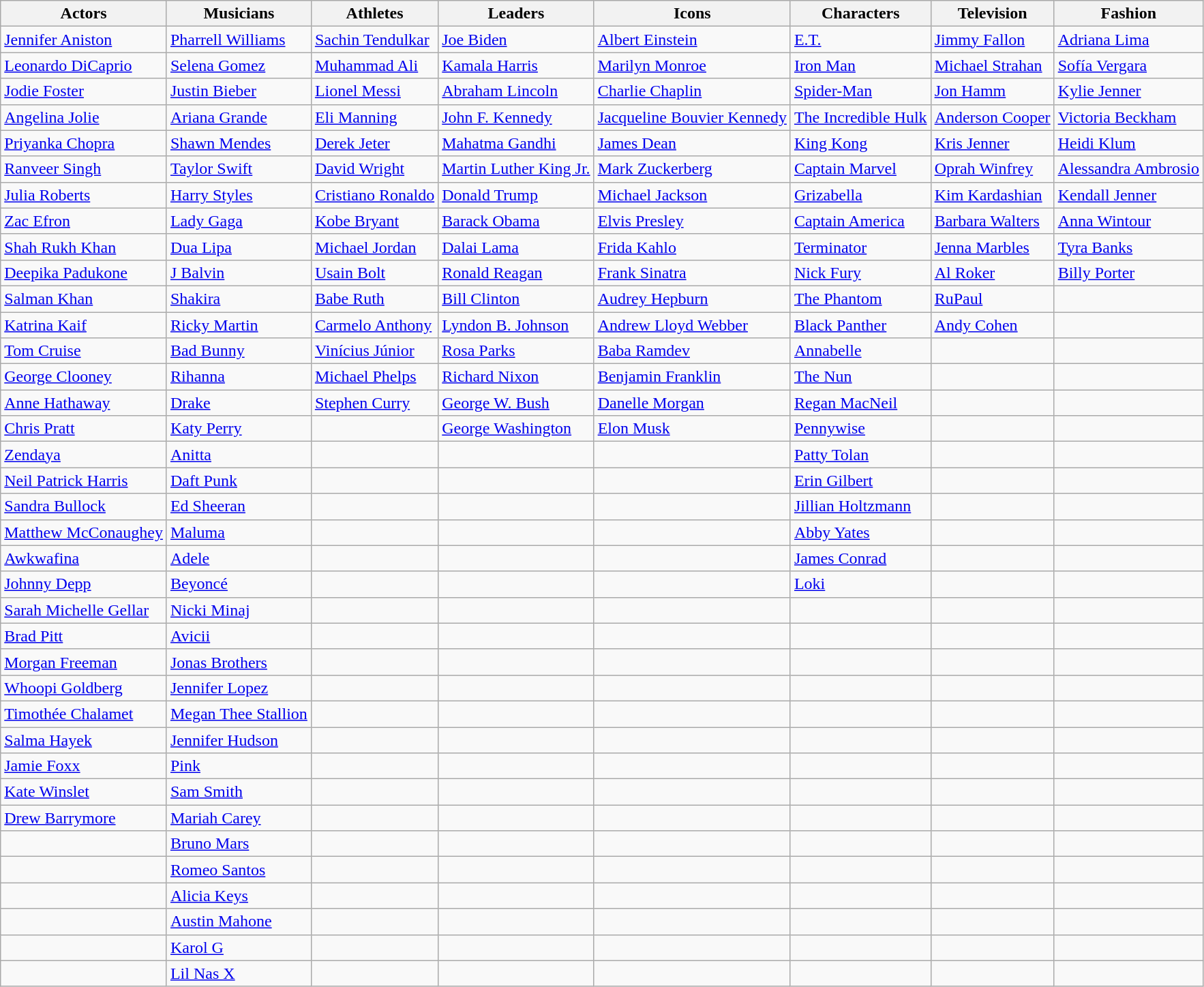<table class="wikitable">
<tr>
<th>Actors</th>
<th>Musicians</th>
<th>Athletes</th>
<th>Leaders</th>
<th>Icons</th>
<th>Characters</th>
<th>Television</th>
<th>Fashion</th>
</tr>
<tr>
<td><a href='#'>Jennifer Aniston</a></td>
<td><a href='#'>Pharrell Williams</a></td>
<td><a href='#'>Sachin Tendulkar</a></td>
<td><a href='#'>Joe Biden</a></td>
<td><a href='#'>Albert Einstein</a></td>
<td><a href='#'>E.T.</a></td>
<td><a href='#'>Jimmy Fallon</a></td>
<td><a href='#'>Adriana Lima</a></td>
</tr>
<tr>
<td><a href='#'>Leonardo DiCaprio</a></td>
<td><a href='#'>Selena Gomez</a></td>
<td><a href='#'>Muhammad Ali</a></td>
<td><a href='#'>Kamala Harris</a></td>
<td><a href='#'>Marilyn Monroe</a></td>
<td><a href='#'>Iron Man</a></td>
<td><a href='#'>Michael Strahan</a></td>
<td><a href='#'>Sofía Vergara</a></td>
</tr>
<tr>
<td><a href='#'>Jodie Foster</a></td>
<td><a href='#'>Justin Bieber</a></td>
<td><a href='#'>Lionel Messi</a></td>
<td><a href='#'>Abraham Lincoln</a></td>
<td><a href='#'>Charlie Chaplin</a></td>
<td><a href='#'>Spider-Man</a></td>
<td><a href='#'>Jon Hamm</a></td>
<td><a href='#'>Kylie Jenner</a></td>
</tr>
<tr>
<td><a href='#'>Angelina Jolie</a></td>
<td><a href='#'>Ariana Grande</a></td>
<td><a href='#'>Eli Manning</a></td>
<td><a href='#'>John F. Kennedy</a></td>
<td><a href='#'>Jacqueline Bouvier Kennedy</a></td>
<td><a href='#'>The Incredible Hulk</a></td>
<td><a href='#'>Anderson Cooper</a></td>
<td><a href='#'>Victoria Beckham</a></td>
</tr>
<tr>
<td><a href='#'>Priyanka Chopra</a></td>
<td><a href='#'>Shawn Mendes</a></td>
<td><a href='#'>Derek Jeter</a></td>
<td><a href='#'>Mahatma Gandhi</a></td>
<td><a href='#'>James Dean</a></td>
<td><a href='#'>King Kong</a></td>
<td><a href='#'>Kris Jenner</a></td>
<td><a href='#'>Heidi Klum</a></td>
</tr>
<tr>
<td><a href='#'>Ranveer Singh</a></td>
<td><a href='#'>Taylor Swift</a></td>
<td><a href='#'>David Wright</a></td>
<td><a href='#'>Martin Luther King Jr.</a></td>
<td><a href='#'>Mark Zuckerberg</a></td>
<td><a href='#'>Captain Marvel</a></td>
<td><a href='#'>Oprah Winfrey</a></td>
<td><a href='#'>Alessandra Ambrosio</a></td>
</tr>
<tr>
<td><a href='#'>Julia Roberts</a></td>
<td><a href='#'>Harry Styles</a></td>
<td><a href='#'>Cristiano Ronaldo</a></td>
<td><a href='#'>Donald Trump</a></td>
<td><a href='#'>Michael Jackson</a></td>
<td><a href='#'>Grizabella</a></td>
<td><a href='#'>Kim Kardashian</a></td>
<td><a href='#'>Kendall Jenner</a></td>
</tr>
<tr>
<td><a href='#'>Zac Efron</a></td>
<td><a href='#'>Lady Gaga</a></td>
<td><a href='#'>Kobe Bryant</a></td>
<td><a href='#'>Barack Obama</a></td>
<td><a href='#'>Elvis Presley</a></td>
<td><a href='#'>Captain America</a></td>
<td><a href='#'>Barbara Walters</a></td>
<td><a href='#'>Anna Wintour</a></td>
</tr>
<tr>
<td><a href='#'>Shah Rukh Khan</a></td>
<td><a href='#'>Dua Lipa</a></td>
<td><a href='#'>Michael Jordan</a></td>
<td><a href='#'>Dalai Lama</a></td>
<td><a href='#'>Frida Kahlo</a></td>
<td><a href='#'>Terminator</a></td>
<td><a href='#'>Jenna Marbles</a></td>
<td><a href='#'>Tyra Banks</a></td>
</tr>
<tr>
<td><a href='#'>Deepika Padukone</a></td>
<td><a href='#'>J Balvin</a></td>
<td><a href='#'>Usain Bolt</a></td>
<td><a href='#'>Ronald Reagan</a></td>
<td><a href='#'>Frank Sinatra</a></td>
<td><a href='#'>Nick Fury</a></td>
<td><a href='#'>Al Roker</a></td>
<td><a href='#'>Billy Porter</a></td>
</tr>
<tr>
<td><a href='#'>Salman Khan</a></td>
<td><a href='#'>Shakira</a></td>
<td><a href='#'>Babe Ruth</a></td>
<td><a href='#'>Bill Clinton</a></td>
<td><a href='#'>Audrey Hepburn</a></td>
<td><a href='#'>The Phantom</a></td>
<td><a href='#'>RuPaul</a></td>
<td></td>
</tr>
<tr>
<td><a href='#'>Katrina Kaif</a></td>
<td><a href='#'>Ricky Martin</a></td>
<td><a href='#'>Carmelo Anthony</a></td>
<td><a href='#'>Lyndon B. Johnson</a></td>
<td><a href='#'>Andrew Lloyd Webber</a></td>
<td><a href='#'>Black Panther</a></td>
<td><a href='#'>Andy Cohen</a></td>
<td></td>
</tr>
<tr>
<td><a href='#'>Tom Cruise</a></td>
<td><a href='#'>Bad Bunny</a></td>
<td><a href='#'>Vinícius Júnior</a></td>
<td><a href='#'>Rosa Parks</a></td>
<td><a href='#'>Baba Ramdev</a></td>
<td><a href='#'>Annabelle</a></td>
<td></td>
<td></td>
</tr>
<tr>
<td><a href='#'>George Clooney</a></td>
<td><a href='#'>Rihanna</a></td>
<td><a href='#'>Michael Phelps</a></td>
<td><a href='#'>Richard Nixon</a></td>
<td><a href='#'>Benjamin Franklin</a></td>
<td><a href='#'>The Nun</a></td>
<td></td>
<td></td>
</tr>
<tr>
<td><a href='#'>Anne Hathaway</a></td>
<td><a href='#'>Drake</a></td>
<td><a href='#'>Stephen Curry</a></td>
<td><a href='#'>George W. Bush</a></td>
<td><a href='#'>Danelle Morgan</a></td>
<td><a href='#'>Regan MacNeil</a></td>
<td></td>
<td></td>
</tr>
<tr>
<td><a href='#'>Chris Pratt</a></td>
<td><a href='#'>Katy Perry</a></td>
<td></td>
<td><a href='#'>George Washington</a></td>
<td><a href='#'>Elon Musk</a></td>
<td><a href='#'>Pennywise</a></td>
<td></td>
<td></td>
</tr>
<tr>
<td><a href='#'>Zendaya</a></td>
<td><a href='#'>Anitta</a></td>
<td></td>
<td></td>
<td></td>
<td><a href='#'>Patty Tolan</a></td>
<td></td>
<td></td>
</tr>
<tr>
<td><a href='#'>Neil Patrick Harris</a></td>
<td><a href='#'>Daft Punk</a></td>
<td></td>
<td></td>
<td></td>
<td><a href='#'>Erin Gilbert</a></td>
<td></td>
<td></td>
</tr>
<tr>
<td><a href='#'>Sandra Bullock</a></td>
<td><a href='#'>Ed Sheeran</a></td>
<td></td>
<td></td>
<td></td>
<td><a href='#'>Jillian Holtzmann</a></td>
<td></td>
<td></td>
</tr>
<tr>
<td><a href='#'>Matthew McConaughey</a></td>
<td><a href='#'>Maluma</a></td>
<td></td>
<td></td>
<td></td>
<td><a href='#'>Abby Yates</a></td>
<td></td>
<td></td>
</tr>
<tr>
<td><a href='#'>Awkwafina</a></td>
<td><a href='#'>Adele</a></td>
<td></td>
<td></td>
<td></td>
<td><a href='#'>James Conrad</a></td>
<td></td>
<td></td>
</tr>
<tr>
<td><a href='#'>Johnny Depp</a></td>
<td><a href='#'>Beyoncé</a></td>
<td></td>
<td></td>
<td></td>
<td><a href='#'>Loki</a></td>
<td></td>
<td></td>
</tr>
<tr>
<td><a href='#'>Sarah Michelle Gellar</a></td>
<td><a href='#'>Nicki Minaj</a></td>
<td></td>
<td></td>
<td></td>
<td></td>
<td></td>
<td></td>
</tr>
<tr>
<td><a href='#'>Brad Pitt</a></td>
<td><a href='#'>Avicii</a></td>
<td></td>
<td></td>
<td></td>
<td></td>
<td></td>
<td></td>
</tr>
<tr>
<td><a href='#'>Morgan Freeman</a></td>
<td><a href='#'>Jonas Brothers</a></td>
<td></td>
<td></td>
<td></td>
<td></td>
<td></td>
<td></td>
</tr>
<tr>
<td><a href='#'>Whoopi Goldberg</a></td>
<td><a href='#'>Jennifer Lopez</a></td>
<td></td>
<td></td>
<td></td>
<td></td>
<td></td>
<td></td>
</tr>
<tr>
<td><a href='#'>Timothée Chalamet</a></td>
<td><a href='#'>Megan Thee Stallion</a></td>
<td></td>
<td></td>
<td></td>
<td></td>
<td></td>
<td></td>
</tr>
<tr>
<td><a href='#'>Salma Hayek</a></td>
<td><a href='#'>Jennifer Hudson</a></td>
<td></td>
<td></td>
<td></td>
<td></td>
<td></td>
<td></td>
</tr>
<tr>
<td><a href='#'>Jamie Foxx</a></td>
<td><a href='#'>Pink</a></td>
<td></td>
<td></td>
<td></td>
<td></td>
<td></td>
<td></td>
</tr>
<tr>
<td><a href='#'>Kate Winslet</a></td>
<td><a href='#'>Sam Smith</a></td>
<td></td>
<td></td>
<td></td>
<td></td>
<td></td>
<td></td>
</tr>
<tr>
<td><a href='#'>Drew Barrymore</a></td>
<td><a href='#'>Mariah Carey</a></td>
<td></td>
<td></td>
<td></td>
<td></td>
<td></td>
<td></td>
</tr>
<tr>
<td></td>
<td><a href='#'>Bruno Mars</a></td>
<td></td>
<td></td>
<td></td>
<td></td>
<td></td>
<td></td>
</tr>
<tr>
<td></td>
<td><a href='#'>Romeo Santos</a></td>
<td></td>
<td></td>
<td></td>
<td></td>
<td></td>
<td></td>
</tr>
<tr>
<td></td>
<td><a href='#'>Alicia Keys</a></td>
<td></td>
<td></td>
<td></td>
<td></td>
<td></td>
<td></td>
</tr>
<tr>
<td></td>
<td><a href='#'>Austin Mahone</a></td>
<td></td>
<td></td>
<td></td>
<td></td>
<td></td>
<td></td>
</tr>
<tr>
<td></td>
<td><a href='#'>Karol G</a></td>
<td></td>
<td></td>
<td></td>
<td></td>
<td></td>
<td></td>
</tr>
<tr>
<td></td>
<td><a href='#'>Lil Nas X</a></td>
<td></td>
<td></td>
<td></td>
<td></td>
<td></td>
</tr>
</table>
